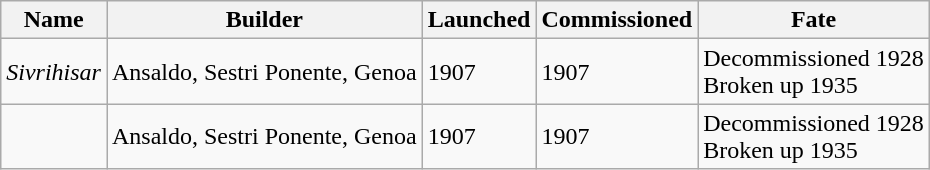<table class="wikitable">
<tr>
<th>Name</th>
<th>Builder</th>
<th>Launched</th>
<th>Commissioned</th>
<th>Fate</th>
</tr>
<tr>
<td><em>Sivrihisar</em></td>
<td> Ansaldo, Sestri Ponente, Genoa</td>
<td>1907</td>
<td>1907</td>
<td>Decommissioned 1928<br>Broken up 1935</td>
</tr>
<tr>
<td></td>
<td> Ansaldo, Sestri Ponente, Genoa</td>
<td>1907</td>
<td>1907</td>
<td>Decommissioned 1928<br>Broken up 1935</td>
</tr>
</table>
